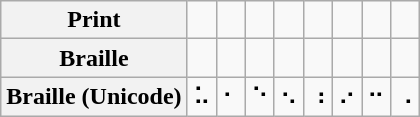<table class="wikitable" style="text-align:center">
<tr>
<th>Print</th>
<td title="Dammah"><span></span></td>
<td title="Fatḥah"><span></span></td>
<td title="Kasrah"><span></span></td>
<td title="Dammah Tanwin"><span></span></td>
<td title="Fatḥah Tanwin"><span></span></td>
<td title="Kasrah Tanwin"><span></span></td>
<td title="Sukun"><span></span></td>
<td title="Shaddah (double letter)"><span></span></td>
</tr>
<tr>
<th>Braille</th>
<td></td>
<td></td>
<td></td>
<td></td>
<td></td>
<td></td>
<td></td>
<td></td>
</tr>
<tr>
<th>Braille (Unicode)</th>
<td>⠥</td>
<td>⠂</td>
<td>⠑</td>
<td>⠢</td>
<td>⠰</td>
<td>⠔</td>
<td>⠒</td>
<td>⠠</td>
</tr>
</table>
